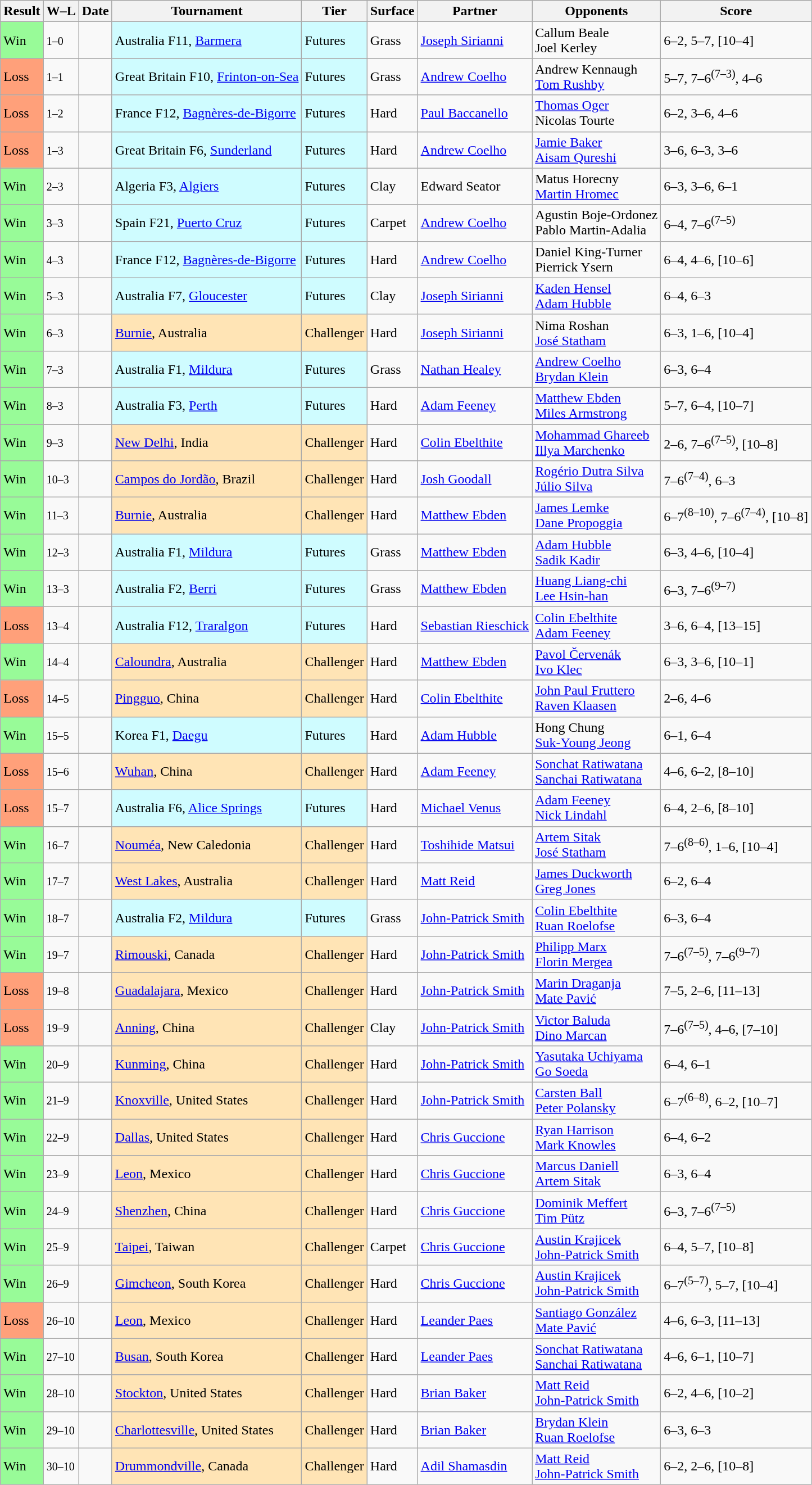<table class="sortable wikitable">
<tr>
<th>Result</th>
<th class="unsortable">W–L</th>
<th>Date</th>
<th>Tournament</th>
<th>Tier</th>
<th>Surface</th>
<th>Partner</th>
<th>Opponents</th>
<th class="unsortable">Score</th>
</tr>
<tr>
<td bgcolor=98FB98>Win</td>
<td><small>1–0</small></td>
<td></td>
<td style="background:#cffcff;">Australia F11, <a href='#'>Barmera</a></td>
<td style="background:#cffcff;">Futures</td>
<td>Grass</td>
<td> <a href='#'>Joseph Sirianni</a></td>
<td> Callum Beale <br>  Joel Kerley</td>
<td>6–2, 5–7, [10–4]</td>
</tr>
<tr>
<td bgcolor=FFA07A>Loss</td>
<td><small>1–1</small></td>
<td></td>
<td style="background:#cffcff;">Great Britain F10, <a href='#'>Frinton-on-Sea</a></td>
<td style="background:#cffcff;">Futures</td>
<td>Grass</td>
<td> <a href='#'>Andrew Coelho</a></td>
<td> Andrew Kennaugh <br>  <a href='#'>Tom Rushby</a></td>
<td>5–7, 7–6<sup>(7–3)</sup>, 4–6</td>
</tr>
<tr>
<td bgcolor=FFA07A>Loss</td>
<td><small>1–2</small></td>
<td></td>
<td style="background:#cffcff;">France F12, <a href='#'>Bagnères-de-Bigorre</a></td>
<td style="background:#cffcff;">Futures</td>
<td>Hard</td>
<td> <a href='#'>Paul Baccanello</a></td>
<td> <a href='#'>Thomas Oger</a> <br>  Nicolas Tourte</td>
<td>6–2, 3–6, 4–6</td>
</tr>
<tr>
<td bgcolor=FFA07A>Loss</td>
<td><small>1–3</small></td>
<td></td>
<td style="background:#cffcff;">Great Britain F6, <a href='#'>Sunderland</a></td>
<td style="background:#cffcff;">Futures</td>
<td>Hard</td>
<td> <a href='#'>Andrew Coelho</a></td>
<td> <a href='#'>Jamie Baker</a> <br>  <a href='#'>Aisam Qureshi</a></td>
<td>3–6, 6–3, 3–6</td>
</tr>
<tr>
<td bgcolor=98FB98>Win</td>
<td><small>2–3</small></td>
<td></td>
<td style="background:#cffcff;">Algeria F3, <a href='#'>Algiers</a></td>
<td style="background:#cffcff;">Futures</td>
<td>Clay</td>
<td> Edward Seator</td>
<td> Matus Horecny <br>  <a href='#'>Martin Hromec</a></td>
<td>6–3, 3–6, 6–1</td>
</tr>
<tr>
<td bgcolor=98FB98>Win</td>
<td><small>3–3</small></td>
<td></td>
<td style="background:#cffcff;">Spain F21, <a href='#'>Puerto Cruz</a></td>
<td style="background:#cffcff;">Futures</td>
<td>Carpet</td>
<td> <a href='#'>Andrew Coelho</a></td>
<td> Agustin Boje-Ordonez <br>  Pablo Martin-Adalia</td>
<td>6–4, 7–6<sup>(7–5)</sup></td>
</tr>
<tr>
<td bgcolor=98FB98>Win</td>
<td><small>4–3</small></td>
<td></td>
<td style="background:#cffcff;">France F12, <a href='#'>Bagnères-de-Bigorre</a></td>
<td style="background:#cffcff;">Futures</td>
<td>Hard</td>
<td> <a href='#'>Andrew Coelho</a></td>
<td> Daniel King-Turner <br>  Pierrick Ysern</td>
<td>6–4, 4–6, [10–6]</td>
</tr>
<tr>
<td bgcolor=98FB98>Win</td>
<td><small>5–3</small></td>
<td></td>
<td style="background:#cffcff;">Australia F7, <a href='#'>Gloucester</a></td>
<td style="background:#cffcff;">Futures</td>
<td>Clay</td>
<td> <a href='#'>Joseph Sirianni</a></td>
<td> <a href='#'>Kaden Hensel</a> <br>  <a href='#'>Adam Hubble</a></td>
<td>6–4, 6–3</td>
</tr>
<tr>
<td bgcolor=98FB98>Win</td>
<td><small>6–3</small></td>
<td></td>
<td style="background:moccasin;"><a href='#'>Burnie</a>, Australia</td>
<td style="background:moccasin;">Challenger</td>
<td>Hard</td>
<td> <a href='#'>Joseph Sirianni</a></td>
<td> Nima Roshan <br>  <a href='#'>José Statham</a></td>
<td>6–3, 1–6, [10–4]</td>
</tr>
<tr>
<td bgcolor=98FB98>Win</td>
<td><small>7–3</small></td>
<td></td>
<td style="background:#cffcff;">Australia F1, <a href='#'>Mildura</a></td>
<td style="background:#cffcff;">Futures</td>
<td>Grass</td>
<td> <a href='#'>Nathan Healey</a></td>
<td> <a href='#'>Andrew Coelho</a> <br>  <a href='#'>Brydan Klein</a></td>
<td>6–3, 6–4</td>
</tr>
<tr>
<td bgcolor=98FB98>Win</td>
<td><small>8–3</small></td>
<td></td>
<td style="background:#cffcff;">Australia F3, <a href='#'>Perth</a></td>
<td style="background:#cffcff;">Futures</td>
<td>Hard</td>
<td> <a href='#'>Adam Feeney</a></td>
<td> <a href='#'>Matthew Ebden</a> <br>  <a href='#'>Miles Armstrong</a></td>
<td>5–7, 6–4, [10–7]</td>
</tr>
<tr>
<td bgcolor=98FB98>Win</td>
<td><small>9–3</small></td>
<td></td>
<td style="background:moccasin;"><a href='#'>New Delhi</a>, India</td>
<td style="background:moccasin;">Challenger</td>
<td>Hard</td>
<td> <a href='#'>Colin Ebelthite</a></td>
<td> <a href='#'>Mohammad Ghareeb</a> <br>  <a href='#'>Illya Marchenko</a></td>
<td>2–6, 7–6<sup>(7–5)</sup>, [10–8]</td>
</tr>
<tr>
<td bgcolor=98FB98>Win</td>
<td><small>10–3</small></td>
<td></td>
<td style="background:moccasin;"><a href='#'>Campos do Jordão</a>, Brazil</td>
<td style="background:moccasin;">Challenger</td>
<td>Hard</td>
<td> <a href='#'>Josh Goodall</a></td>
<td> <a href='#'>Rogério Dutra Silva</a> <br>  <a href='#'>Júlio Silva</a></td>
<td>7–6<sup>(7–4)</sup>, 6–3</td>
</tr>
<tr>
<td bgcolor=98FB98>Win</td>
<td><small>11–3</small></td>
<td></td>
<td style="background:moccasin;"><a href='#'>Burnie</a>, Australia</td>
<td style="background:moccasin;">Challenger</td>
<td>Hard</td>
<td> <a href='#'>Matthew Ebden</a></td>
<td> <a href='#'>James Lemke</a> <br>  <a href='#'>Dane Propoggia</a></td>
<td>6–7<sup>(8–10)</sup>, 7–6<sup>(7–4)</sup>, [10–8]</td>
</tr>
<tr>
<td bgcolor=98FB98>Win</td>
<td><small>12–3</small></td>
<td></td>
<td style="background:#cffcff;">Australia F1, <a href='#'>Mildura</a></td>
<td style="background:#cffcff;">Futures</td>
<td>Grass</td>
<td> <a href='#'>Matthew Ebden</a></td>
<td> <a href='#'>Adam Hubble</a> <br>  <a href='#'>Sadik Kadir</a></td>
<td>6–3, 4–6, [10–4]</td>
</tr>
<tr>
<td bgcolor=98FB98>Win</td>
<td><small>13–3</small></td>
<td></td>
<td style="background:#cffcff;">Australia F2, <a href='#'>Berri</a></td>
<td style="background:#cffcff;">Futures</td>
<td>Grass</td>
<td> <a href='#'>Matthew Ebden</a></td>
<td> <a href='#'>Huang Liang-chi</a> <br>  <a href='#'>Lee Hsin-han</a></td>
<td>6–3, 7–6<sup>(9–7)</sup></td>
</tr>
<tr>
<td bgcolor=FFA07A>Loss</td>
<td><small>13–4</small></td>
<td></td>
<td style="background:#cffcff;">Australia F12, <a href='#'>Traralgon</a></td>
<td style="background:#cffcff;">Futures</td>
<td>Hard</td>
<td> <a href='#'>Sebastian Rieschick</a></td>
<td> <a href='#'>Colin Ebelthite</a> <br>  <a href='#'>Adam Feeney</a></td>
<td>3–6, 6–4, [13–15]</td>
</tr>
<tr>
<td bgcolor=98FB98>Win</td>
<td><small>14–4</small></td>
<td></td>
<td style="background:moccasin;"><a href='#'>Caloundra</a>, Australia</td>
<td style="background:moccasin;">Challenger</td>
<td>Hard</td>
<td> <a href='#'>Matthew Ebden</a></td>
<td> <a href='#'>Pavol Červenák</a> <br>  <a href='#'>Ivo Klec</a></td>
<td>6–3, 3–6, [10–1]</td>
</tr>
<tr>
<td bgcolor=FFA07A>Loss</td>
<td><small>14–5</small></td>
<td></td>
<td style="background:moccasin;"><a href='#'>Pingguo</a>, China</td>
<td style="background:moccasin;">Challenger</td>
<td>Hard</td>
<td> <a href='#'>Colin Ebelthite</a></td>
<td> <a href='#'>John Paul Fruttero</a> <br>  <a href='#'>Raven Klaasen</a></td>
<td>2–6, 4–6</td>
</tr>
<tr>
<td bgcolor=98FB98>Win</td>
<td><small>15–5</small></td>
<td></td>
<td style="background:#cffcff;">Korea F1, <a href='#'>Daegu</a></td>
<td style="background:#cffcff;">Futures</td>
<td>Hard</td>
<td> <a href='#'>Adam Hubble</a></td>
<td> Hong Chung <br>  <a href='#'>Suk-Young Jeong</a></td>
<td>6–1, 6–4</td>
</tr>
<tr>
<td bgcolor=FFA07A>Loss</td>
<td><small>15–6</small></td>
<td></td>
<td style="background:moccasin;"><a href='#'>Wuhan</a>, China</td>
<td style="background:moccasin;">Challenger</td>
<td>Hard</td>
<td> <a href='#'>Adam Feeney</a></td>
<td> <a href='#'>Sonchat Ratiwatana</a> <br>  <a href='#'>Sanchai Ratiwatana</a></td>
<td>4–6, 6–2, [8–10]</td>
</tr>
<tr>
<td bgcolor=FFA07A>Loss</td>
<td><small>15–7</small></td>
<td></td>
<td style="background:#cffcff;">Australia F6, <a href='#'>Alice Springs</a></td>
<td style="background:#cffcff;">Futures</td>
<td>Hard</td>
<td> <a href='#'>Michael Venus</a></td>
<td> <a href='#'>Adam Feeney</a> <br>  <a href='#'>Nick Lindahl</a></td>
<td>6–4, 2–6, [8–10]</td>
</tr>
<tr>
<td bgcolor=98FB98>Win</td>
<td><small>16–7</small></td>
<td></td>
<td style="background:moccasin;"><a href='#'>Nouméa</a>, New Caledonia</td>
<td style="background:moccasin;">Challenger</td>
<td>Hard</td>
<td> <a href='#'>Toshihide Matsui</a></td>
<td> <a href='#'>Artem Sitak</a> <br>  <a href='#'>José Statham</a></td>
<td>7–6<sup>(8–6)</sup>, 1–6, [10–4]</td>
</tr>
<tr>
<td bgcolor=98FB98>Win</td>
<td><small>17–7</small></td>
<td></td>
<td style="background:moccasin;"><a href='#'>West Lakes</a>, Australia</td>
<td style="background:moccasin;">Challenger</td>
<td>Hard</td>
<td> <a href='#'>Matt Reid</a></td>
<td> <a href='#'>James Duckworth</a> <br>  <a href='#'>Greg Jones</a></td>
<td>6–2, 6–4</td>
</tr>
<tr>
<td bgcolor=98FB98>Win</td>
<td><small>18–7</small></td>
<td></td>
<td style="background:#cffcff;">Australia F2, <a href='#'>Mildura</a></td>
<td style="background:#cffcff;">Futures</td>
<td>Grass</td>
<td> <a href='#'>John-Patrick Smith</a></td>
<td> <a href='#'>Colin Ebelthite</a> <br>  <a href='#'>Ruan Roelofse</a></td>
<td>6–3, 6–4</td>
</tr>
<tr>
<td bgcolor=98FB98>Win</td>
<td><small>19–7</small></td>
<td></td>
<td style="background:moccasin;"><a href='#'>Rimouski</a>, Canada</td>
<td style="background:moccasin;">Challenger</td>
<td>Hard</td>
<td> <a href='#'>John-Patrick Smith</a></td>
<td> <a href='#'>Philipp Marx</a> <br>  <a href='#'>Florin Mergea</a></td>
<td>7–6<sup>(7–5)</sup>, 7–6<sup>(9–7)</sup></td>
</tr>
<tr>
<td bgcolor=FFA07A>Loss</td>
<td><small>19–8</small></td>
<td></td>
<td style="background:moccasin;"><a href='#'>Guadalajara</a>, Mexico</td>
<td style="background:moccasin;">Challenger</td>
<td>Hard</td>
<td> <a href='#'>John-Patrick Smith</a></td>
<td> <a href='#'>Marin Draganja</a> <br>  <a href='#'>Mate Pavić</a></td>
<td>7–5, 2–6, [11–13]</td>
</tr>
<tr>
<td bgcolor=FFA07A>Loss</td>
<td><small>19–9</small></td>
<td></td>
<td style="background:moccasin;"><a href='#'>Anning</a>, China</td>
<td style="background:moccasin;">Challenger</td>
<td>Clay</td>
<td> <a href='#'>John-Patrick Smith</a></td>
<td> <a href='#'>Victor Baluda</a> <br>  <a href='#'>Dino Marcan</a></td>
<td>7–6<sup>(7–5)</sup>, 4–6, [7–10]</td>
</tr>
<tr>
<td bgcolor=98FB98>Win</td>
<td><small>20–9</small></td>
<td></td>
<td style="background:moccasin;"><a href='#'>Kunming</a>, China</td>
<td style="background:moccasin;">Challenger</td>
<td>Hard</td>
<td> <a href='#'>John-Patrick Smith</a></td>
<td> <a href='#'>Yasutaka Uchiyama</a> <br>  <a href='#'>Go Soeda</a></td>
<td>6–4, 6–1</td>
</tr>
<tr>
<td bgcolor=98FB98>Win</td>
<td><small>21–9</small></td>
<td></td>
<td style="background:moccasin;"><a href='#'>Knoxville</a>, United States</td>
<td style="background:moccasin;">Challenger</td>
<td>Hard</td>
<td> <a href='#'>John-Patrick Smith</a></td>
<td> <a href='#'>Carsten Ball</a> <br>  <a href='#'>Peter Polansky</a></td>
<td>6–7<sup>(6–8)</sup>, 6–2, [10–7]</td>
</tr>
<tr>
<td bgcolor=98FB98>Win</td>
<td><small>22–9</small></td>
<td></td>
<td style="background:moccasin;"><a href='#'>Dallas</a>, United States</td>
<td style="background:moccasin;">Challenger</td>
<td>Hard</td>
<td> <a href='#'>Chris Guccione</a></td>
<td> <a href='#'>Ryan Harrison</a> <br>  <a href='#'>Mark Knowles</a></td>
<td>6–4, 6–2</td>
</tr>
<tr>
<td bgcolor=98FB98>Win</td>
<td><small>23–9</small></td>
<td></td>
<td style="background:moccasin;"><a href='#'>Leon</a>, Mexico</td>
<td style="background:moccasin;">Challenger</td>
<td>Hard</td>
<td> <a href='#'>Chris Guccione</a></td>
<td> <a href='#'>Marcus Daniell</a> <br>  <a href='#'>Artem Sitak</a></td>
<td>6–3, 6–4</td>
</tr>
<tr>
<td bgcolor=98FB98>Win</td>
<td><small>24–9</small></td>
<td></td>
<td style="background:moccasin;"><a href='#'>Shenzhen</a>, China</td>
<td style="background:moccasin;">Challenger</td>
<td>Hard</td>
<td> <a href='#'>Chris Guccione</a></td>
<td> <a href='#'>Dominik Meffert</a> <br>  <a href='#'>Tim Pütz</a></td>
<td>6–3, 7–6<sup>(7–5)</sup></td>
</tr>
<tr>
<td bgcolor=98FB98>Win</td>
<td><small>25–9</small></td>
<td></td>
<td style="background:moccasin;"><a href='#'>Taipei</a>, Taiwan</td>
<td style="background:moccasin;">Challenger</td>
<td>Carpet</td>
<td> <a href='#'>Chris Guccione</a></td>
<td> <a href='#'>Austin Krajicek</a> <br>  <a href='#'>John-Patrick Smith</a></td>
<td>6–4, 5–7, [10–8]</td>
</tr>
<tr>
<td bgcolor=98FB98>Win</td>
<td><small>26–9</small></td>
<td></td>
<td style="background:moccasin;"><a href='#'>Gimcheon</a>, South Korea</td>
<td style="background:moccasin;">Challenger</td>
<td>Hard</td>
<td> <a href='#'>Chris Guccione</a></td>
<td> <a href='#'>Austin Krajicek</a> <br>  <a href='#'>John-Patrick Smith</a></td>
<td>6–7<sup>(5–7)</sup>, 5–7, [10–4]</td>
</tr>
<tr>
<td bgcolor=FFA07A>Loss</td>
<td><small>26–10</small></td>
<td></td>
<td style="background:moccasin;"><a href='#'>Leon</a>, Mexico</td>
<td style="background:moccasin;">Challenger</td>
<td>Hard</td>
<td> <a href='#'>Leander Paes</a></td>
<td> <a href='#'>Santiago González</a> <br>  <a href='#'>Mate Pavić</a></td>
<td>4–6, 6–3, [11–13]</td>
</tr>
<tr>
<td bgcolor=98FB98>Win</td>
<td><small>27–10</small></td>
<td></td>
<td style="background:moccasin;"><a href='#'>Busan</a>, South Korea</td>
<td style="background:moccasin;">Challenger</td>
<td>Hard</td>
<td> <a href='#'>Leander Paes</a></td>
<td> <a href='#'>Sonchat Ratiwatana</a> <br>  <a href='#'>Sanchai Ratiwatana</a></td>
<td>4–6, 6–1, [10–7]</td>
</tr>
<tr>
<td bgcolor=98FB98>Win</td>
<td><small>28–10</small></td>
<td></td>
<td style="background:moccasin;"><a href='#'>Stockton</a>, United States</td>
<td style="background:moccasin;">Challenger</td>
<td>Hard</td>
<td> <a href='#'>Brian Baker</a></td>
<td> <a href='#'>Matt Reid</a> <br>  <a href='#'>John-Patrick Smith</a></td>
<td>6–2, 4–6, [10–2]</td>
</tr>
<tr>
<td bgcolor=98FB98>Win</td>
<td><small>29–10</small></td>
<td></td>
<td style="background:moccasin;"><a href='#'>Charlottesville</a>, United States</td>
<td style="background:moccasin;">Challenger</td>
<td>Hard</td>
<td> <a href='#'>Brian Baker</a></td>
<td> <a href='#'>Brydan Klein</a> <br>  <a href='#'>Ruan Roelofse</a></td>
<td>6–3, 6–3</td>
</tr>
<tr>
<td bgcolor=98FB98>Win</td>
<td><small>30–10</small></td>
<td></td>
<td style="background:moccasin;"><a href='#'>Drummondville</a>, Canada</td>
<td style="background:moccasin;">Challenger</td>
<td>Hard</td>
<td> <a href='#'>Adil Shamasdin</a></td>
<td> <a href='#'>Matt Reid</a> <br>  <a href='#'>John-Patrick Smith</a></td>
<td>6–2, 2–6, [10–8]</td>
</tr>
</table>
